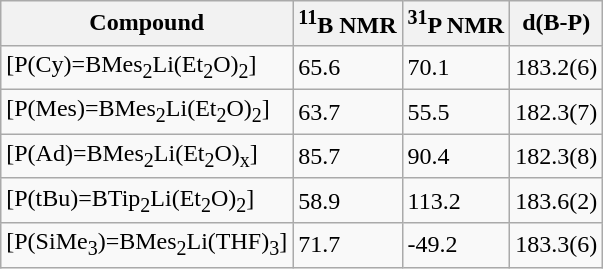<table class="wikitable sortable">
<tr>
<th>Compound</th>
<th><sup>11</sup>B NMR</th>
<th><sup>31</sup>P NMR</th>
<th>d(B-P)</th>
</tr>
<tr>
<td>[P(Cy)=BMes<sub>2</sub>Li(Et<sub>2</sub>O)<sub>2</sub>]</td>
<td>65.6</td>
<td>70.1</td>
<td>183.2(6)</td>
</tr>
<tr>
<td>[P(Mes)=BMes<sub>2</sub>Li(Et<sub>2</sub>O)<sub>2</sub>]</td>
<td>63.7</td>
<td>55.5</td>
<td>182.3(7)</td>
</tr>
<tr>
<td>[P(Ad)=BMes<sub>2</sub>Li(Et<sub>2</sub>O)<sub>x</sub>]</td>
<td>85.7</td>
<td>90.4</td>
<td>182.3(8)</td>
</tr>
<tr>
<td>[P(tBu)=BTip<sub>2</sub>Li(Et<sub>2</sub>O)<sub>2</sub>]</td>
<td>58.9</td>
<td>113.2</td>
<td>183.6(2)</td>
</tr>
<tr>
<td>[P(SiMe<sub>3</sub>)=BMes<sub>2</sub>Li(THF)<sub>3</sub>]</td>
<td>71.7</td>
<td>-49.2</td>
<td>183.3(6)</td>
</tr>
</table>
